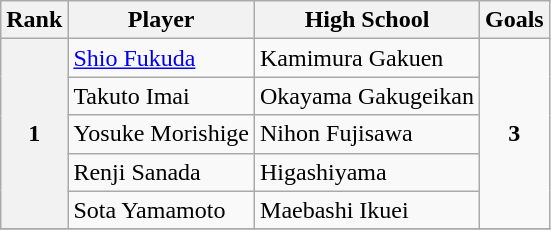<table class="wikitable" style="text-align:center">
<tr>
<th>Rank</th>
<th>Player</th>
<th>High School</th>
<th>Goals</th>
</tr>
<tr>
<th rowspan=5>1</th>
<td align="left"> <a href='#'>Shio Fukuda</a></td>
<td align="left">Kamimura Gakuen</td>
<td rowspan=5><strong>3</strong></td>
</tr>
<tr>
<td align="left"> Takuto Imai</td>
<td align="left">Okayama Gakugeikan</td>
</tr>
<tr>
<td align="left"> Yosuke Morishige</td>
<td align="left">Nihon Fujisawa</td>
</tr>
<tr>
<td align="left"> Renji Sanada</td>
<td align="left">Higashiyama</td>
</tr>
<tr>
<td align="left"> Sota Yamamoto</td>
<td align="left">Maebashi Ikuei</td>
</tr>
<tr>
</tr>
</table>
